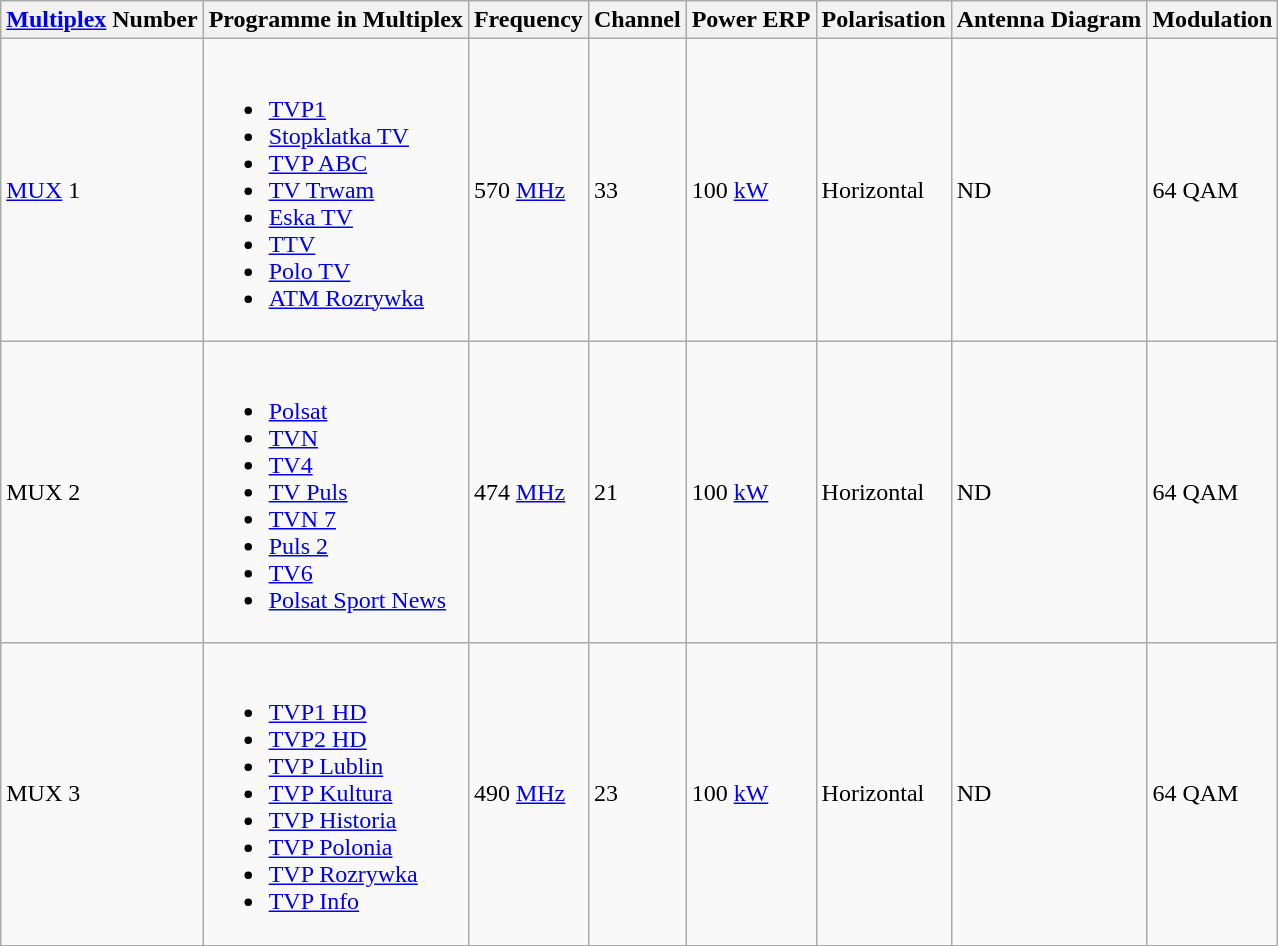<table class="wikitable">
<tr>
<th><a href='#'>Multiplex</a> Number</th>
<th>Programme in Multiplex</th>
<th>Frequency</th>
<th>Channel</th>
<th>Power ERP</th>
<th>Polarisation</th>
<th>Antenna Diagram</th>
<th>Modulation</th>
</tr>
<tr>
<td><a href='#'>MUX</a> 1</td>
<td><br><ul><li><a href='#'>TVP1</a></li><li><a href='#'>Stopklatka TV</a></li><li><a href='#'>TVP ABC</a></li><li><a href='#'>TV Trwam</a></li><li><a href='#'>Eska TV</a></li><li><a href='#'>TTV</a></li><li><a href='#'>Polo TV</a></li><li><a href='#'>ATM Rozrywka</a></li></ul></td>
<td>570 <a href='#'>MHz</a></td>
<td>33</td>
<td>100 <a href='#'>kW</a></td>
<td>Horizontal</td>
<td>ND</td>
<td>64 QAM</td>
</tr>
<tr>
<td>MUX 2</td>
<td><br><ul><li><a href='#'>Polsat</a></li><li><a href='#'>TVN</a></li><li><a href='#'>TV4</a></li><li><a href='#'>TV Puls</a></li><li><a href='#'>TVN 7</a></li><li><a href='#'>Puls 2</a></li><li><a href='#'>TV6</a></li><li><a href='#'>Polsat Sport News</a></li></ul></td>
<td>474 <a href='#'>MHz</a></td>
<td>21</td>
<td>100 <a href='#'>kW</a></td>
<td>Horizontal</td>
<td>ND</td>
<td>64 QAM</td>
</tr>
<tr>
<td>MUX 3</td>
<td><br><ul><li><a href='#'>TVP1 HD</a></li><li><a href='#'>TVP2 HD</a></li><li><a href='#'>TVP Lublin</a></li><li><a href='#'>TVP Kultura</a></li><li><a href='#'>TVP Historia</a></li><li><a href='#'>TVP Polonia</a></li><li><a href='#'>TVP Rozrywka</a></li><li><a href='#'>TVP Info</a></li></ul></td>
<td>490 <a href='#'>MHz</a></td>
<td>23</td>
<td>100 <a href='#'>kW</a></td>
<td>Horizontal</td>
<td>ND</td>
<td>64 QAM</td>
</tr>
</table>
